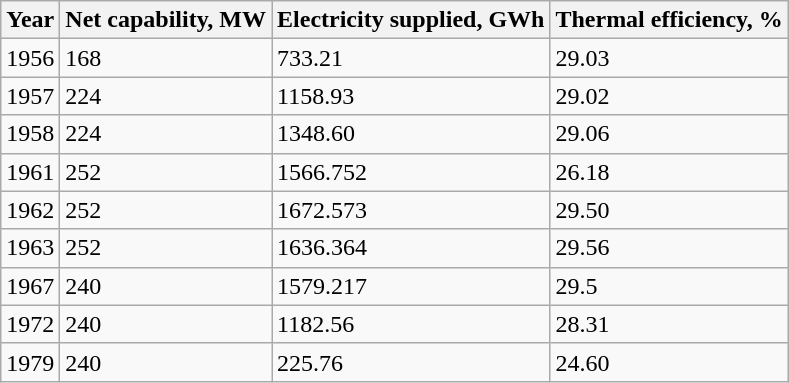<table class="wikitable">
<tr>
<th>Year</th>
<th>Net capability, MW</th>
<th>Electricity supplied, GWh</th>
<th>Thermal efficiency, %</th>
</tr>
<tr>
<td>1956</td>
<td>168</td>
<td>733.21</td>
<td>29.03</td>
</tr>
<tr>
<td>1957</td>
<td>224</td>
<td>1158.93</td>
<td>29.02</td>
</tr>
<tr>
<td>1958</td>
<td>224</td>
<td>1348.60</td>
<td>29.06</td>
</tr>
<tr>
<td>1961</td>
<td>252</td>
<td>1566.752</td>
<td>26.18</td>
</tr>
<tr>
<td>1962</td>
<td>252</td>
<td>1672.573</td>
<td>29.50</td>
</tr>
<tr>
<td>1963</td>
<td>252</td>
<td>1636.364</td>
<td>29.56</td>
</tr>
<tr>
<td>1967</td>
<td>240</td>
<td>1579.217</td>
<td>29.5</td>
</tr>
<tr>
<td>1972</td>
<td>240</td>
<td>1182.56</td>
<td>28.31</td>
</tr>
<tr>
<td>1979</td>
<td>240</td>
<td>225.76</td>
<td>24.60</td>
</tr>
</table>
